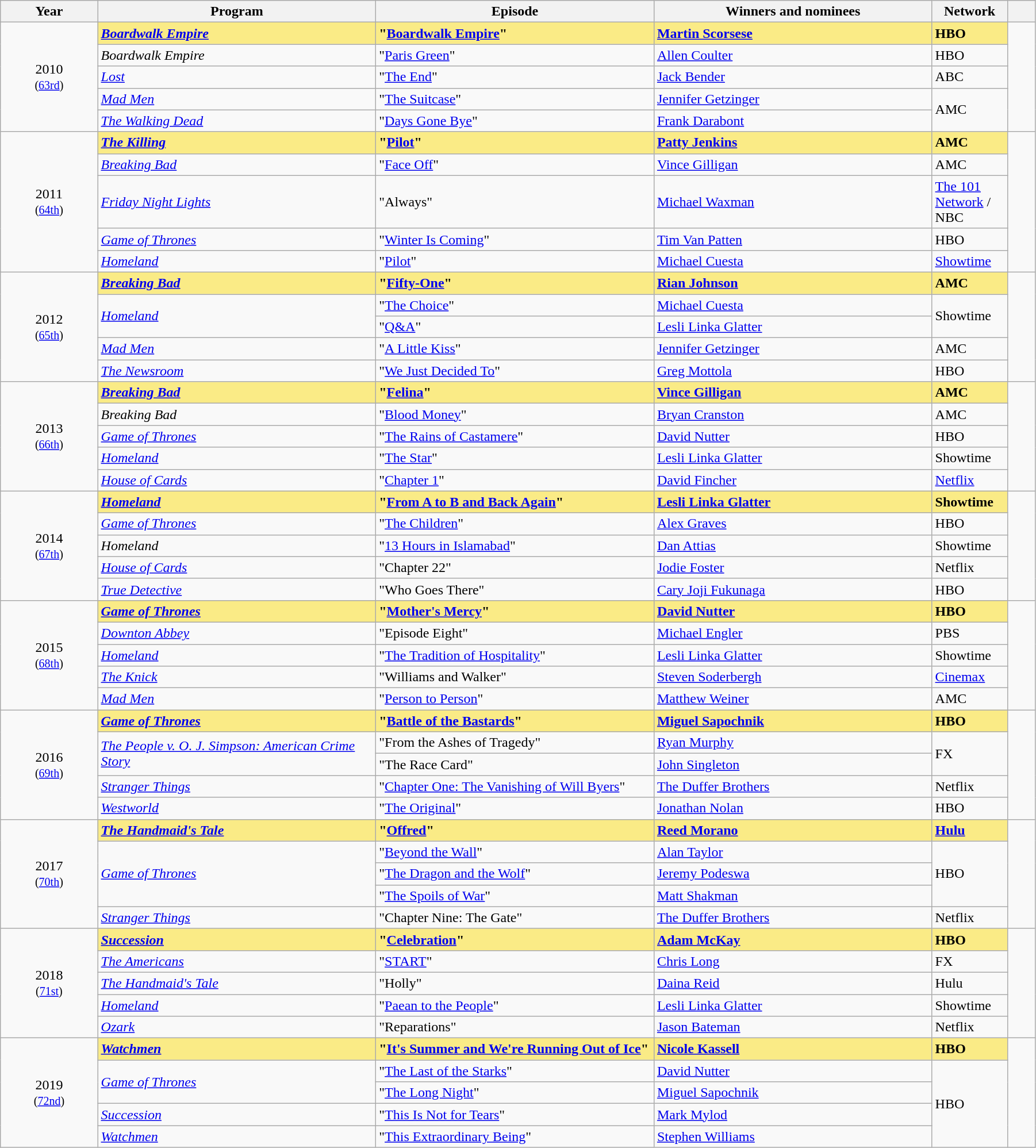<table class="wikitable" width="95%" cellpadding="5">
<tr>
<th width="7%">Year</th>
<th width="20%">Program</th>
<th width="20%">Episode</th>
<th width="20%">Winners and nominees</th>
<th width="3%">Network</th>
<th width="2%"></th>
</tr>
<tr>
<td rowspan=5 style="text-align:center;">2010<br><small>(<a href='#'>63rd</a>)</small></td>
<td style="background:#FAEB86;"><strong><em><a href='#'>Boardwalk Empire</a></em></strong></td>
<td style="background:#FAEB86;"><strong>"<a href='#'>Boardwalk Empire</a>"</strong></td>
<td style="background:#FAEB86;"><strong><a href='#'>Martin Scorsese</a></strong></td>
<td style="background:#FAEB86;"><strong>HBO</strong></td>
<td rowspan="5" style="text-align:center;"></td>
</tr>
<tr>
<td><em>Boardwalk Empire</em></td>
<td>"<a href='#'>Paris Green</a>"</td>
<td><a href='#'>Allen Coulter</a></td>
<td>HBO</td>
</tr>
<tr>
<td><em><a href='#'>Lost</a></em></td>
<td>"<a href='#'>The End</a>"</td>
<td><a href='#'>Jack Bender</a></td>
<td>ABC</td>
</tr>
<tr>
<td><em><a href='#'>Mad Men</a></em></td>
<td>"<a href='#'>The Suitcase</a>"</td>
<td><a href='#'>Jennifer Getzinger</a></td>
<td rowspan=2>AMC</td>
</tr>
<tr>
<td><em><a href='#'>The Walking Dead</a></em></td>
<td>"<a href='#'>Days Gone Bye</a>"</td>
<td><a href='#'>Frank Darabont</a></td>
</tr>
<tr>
<td rowspan=5 style="text-align:center;">2011<br><small>(<a href='#'>64th</a>)</small></td>
<td style="background:#FAEB86;"><strong><em><a href='#'>The Killing</a></em></strong></td>
<td style="background:#FAEB86;"><strong>"<a href='#'>Pilot</a>"</strong></td>
<td style="background:#FAEB86;"><strong><a href='#'>Patty Jenkins</a></strong></td>
<td style="background:#FAEB86;"><strong>AMC</strong></td>
<td rowspan="5" style="text-align:center;"></td>
</tr>
<tr>
<td><em><a href='#'>Breaking Bad</a></em></td>
<td>"<a href='#'>Face Off</a>"</td>
<td><a href='#'>Vince Gilligan</a></td>
<td>AMC</td>
</tr>
<tr>
<td><em><a href='#'>Friday Night Lights</a></em></td>
<td>"Always"</td>
<td><a href='#'>Michael Waxman</a></td>
<td><a href='#'>The 101 Network</a> / NBC</td>
</tr>
<tr>
<td><em><a href='#'>Game of Thrones</a></em></td>
<td>"<a href='#'>Winter Is Coming</a>"</td>
<td><a href='#'>Tim Van Patten</a></td>
<td>HBO</td>
</tr>
<tr>
<td><em><a href='#'>Homeland</a></em></td>
<td>"<a href='#'>Pilot</a>"</td>
<td><a href='#'>Michael Cuesta</a></td>
<td><a href='#'>Showtime</a></td>
</tr>
<tr>
<td rowspan=5 style="text-align:center;">2012<br><small>(<a href='#'>65th</a>)</small></td>
<td style="background:#FAEB86;"><strong><em><a href='#'>Breaking Bad</a></em></strong></td>
<td style="background:#FAEB86;"><strong>"<a href='#'>Fifty-One</a>"</strong></td>
<td style="background:#FAEB86;"><strong><a href='#'>Rian Johnson</a></strong></td>
<td style="background:#FAEB86;"><strong>AMC</strong></td>
<td rowspan="5" style="text-align:center;"></td>
</tr>
<tr>
<td rowspan=2><em><a href='#'>Homeland</a></em></td>
<td>"<a href='#'>The Choice</a>"</td>
<td><a href='#'>Michael Cuesta</a></td>
<td rowspan=2>Showtime</td>
</tr>
<tr>
<td>"<a href='#'>Q&A</a>"</td>
<td><a href='#'>Lesli Linka Glatter</a></td>
</tr>
<tr>
<td><em><a href='#'>Mad Men</a></em></td>
<td>"<a href='#'>A Little Kiss</a>"</td>
<td><a href='#'>Jennifer Getzinger</a></td>
<td>AMC</td>
</tr>
<tr>
<td><em><a href='#'>The Newsroom</a></em></td>
<td>"<a href='#'>We Just Decided To</a>"</td>
<td><a href='#'>Greg Mottola</a></td>
<td>HBO</td>
</tr>
<tr>
<td rowspan=5 style="text-align:center;">2013<br><small>(<a href='#'>66th</a>)</small></td>
<td style="background:#FAEB86;"><strong><em><a href='#'>Breaking Bad</a></em></strong></td>
<td style="background:#FAEB86;"><strong>"<a href='#'>Felina</a>"</strong></td>
<td style="background:#FAEB86;"><strong><a href='#'>Vince Gilligan</a></strong></td>
<td style="background:#FAEB86;"><strong>AMC</strong></td>
<td rowspan="5" style="text-align:center;"></td>
</tr>
<tr>
<td><em>Breaking Bad</em></td>
<td>"<a href='#'>Blood Money</a>"</td>
<td><a href='#'>Bryan Cranston</a></td>
<td>AMC</td>
</tr>
<tr>
<td><em><a href='#'>Game of Thrones</a></em></td>
<td>"<a href='#'>The Rains of Castamere</a>"</td>
<td><a href='#'>David Nutter</a></td>
<td>HBO</td>
</tr>
<tr>
<td><em><a href='#'>Homeland</a></em></td>
<td>"<a href='#'>The Star</a>"</td>
<td><a href='#'>Lesli Linka Glatter</a></td>
<td>Showtime</td>
</tr>
<tr>
<td><em><a href='#'>House of Cards</a></em></td>
<td>"<a href='#'>Chapter 1</a>"</td>
<td><a href='#'>David Fincher</a></td>
<td><a href='#'>Netflix</a></td>
</tr>
<tr>
<td rowspan=5 style="text-align:center;">2014<br><small>(<a href='#'>67th</a>)</small></td>
<td style="background:#FAEB86;"><strong><em><a href='#'>Homeland</a></em></strong></td>
<td style="background:#FAEB86;"><strong>"<a href='#'>From A to B and Back Again</a>"</strong></td>
<td style="background:#FAEB86;"><strong><a href='#'>Lesli Linka Glatter</a></strong></td>
<td style="background:#FAEB86;"><strong>Showtime</strong></td>
<td rowspan="5" style="text-align:center;"></td>
</tr>
<tr>
<td><em><a href='#'>Game of Thrones</a></em></td>
<td>"<a href='#'>The Children</a>"</td>
<td><a href='#'>Alex Graves</a></td>
<td>HBO</td>
</tr>
<tr>
<td><em>Homeland</em></td>
<td>"<a href='#'>13 Hours in Islamabad</a>"</td>
<td><a href='#'>Dan Attias</a></td>
<td>Showtime</td>
</tr>
<tr>
<td><em><a href='#'>House of Cards</a></em></td>
<td>"Chapter 22"</td>
<td><a href='#'>Jodie Foster</a></td>
<td>Netflix</td>
</tr>
<tr>
<td><em><a href='#'>True Detective</a></em></td>
<td>"Who Goes There"</td>
<td><a href='#'>Cary Joji Fukunaga</a></td>
<td>HBO</td>
</tr>
<tr>
<td rowspan=5 style="text-align:center;">2015<br><small>(<a href='#'>68th</a>)</small></td>
<td style="background:#FAEB86;"><strong><em><a href='#'>Game of Thrones</a></em></strong></td>
<td style="background:#FAEB86;"><strong>"<a href='#'>Mother's Mercy</a>"</strong></td>
<td style="background:#FAEB86;"><strong><a href='#'>David Nutter</a></strong></td>
<td style="background:#FAEB86;"><strong>HBO</strong></td>
<td rowspan="5" style="text-align:center;"></td>
</tr>
<tr>
<td><em><a href='#'>Downton Abbey</a></em></td>
<td>"Episode Eight"</td>
<td><a href='#'>Michael Engler</a></td>
<td>PBS</td>
</tr>
<tr>
<td><em><a href='#'>Homeland</a></em></td>
<td>"<a href='#'>The Tradition of Hospitality</a>"</td>
<td><a href='#'>Lesli Linka Glatter</a></td>
<td>Showtime</td>
</tr>
<tr>
<td><em><a href='#'>The Knick</a></em></td>
<td>"Williams and Walker"</td>
<td><a href='#'>Steven Soderbergh</a></td>
<td><a href='#'>Cinemax</a></td>
</tr>
<tr>
<td><em><a href='#'>Mad Men</a></em></td>
<td>"<a href='#'>Person to Person</a>"</td>
<td><a href='#'>Matthew Weiner</a></td>
<td>AMC</td>
</tr>
<tr>
<td rowspan=5 style="text-align:center;">2016<br><small>(<a href='#'>69th</a>)</small></td>
<td style="background:#FAEB86;"><strong><em><a href='#'>Game of Thrones</a></em></strong></td>
<td style="background:#FAEB86;"><strong>"<a href='#'>Battle of the Bastards</a>"</strong></td>
<td style="background:#FAEB86;"><strong><a href='#'>Miguel Sapochnik</a></strong></td>
<td style="background:#FAEB86;"><strong>HBO</strong></td>
<td rowspan="5" style="text-align:center;"></td>
</tr>
<tr>
<td rowspan=2><em><a href='#'>The People v. O. J. Simpson: American Crime Story</a></em></td>
<td>"From the Ashes of Tragedy"</td>
<td><a href='#'>Ryan Murphy</a></td>
<td rowspan=2>FX</td>
</tr>
<tr>
<td>"The Race Card"</td>
<td><a href='#'>John Singleton</a></td>
</tr>
<tr>
<td><em><a href='#'>Stranger Things</a></em></td>
<td>"<a href='#'>Chapter One: The Vanishing of Will Byers</a>"</td>
<td><a href='#'>The Duffer Brothers</a></td>
<td>Netflix</td>
</tr>
<tr>
<td><em><a href='#'>Westworld</a></em></td>
<td>"<a href='#'>The Original</a>"</td>
<td><a href='#'>Jonathan Nolan</a></td>
<td>HBO</td>
</tr>
<tr>
<td rowspan=5 style="text-align:center;">2017<br><small>(<a href='#'>70th</a>)</small></td>
<td style="background:#FAEB86;"><strong><em><a href='#'>The Handmaid's Tale</a></em></strong></td>
<td style="background:#FAEB86;"><strong>"<a href='#'>Offred</a>"</strong></td>
<td style="background:#FAEB86;"><strong><a href='#'>Reed Morano</a></strong></td>
<td style="background:#FAEB86;"><strong><a href='#'>Hulu</a></strong></td>
<td rowspan="5" style="text-align:center;"></td>
</tr>
<tr>
<td rowspan=3><em><a href='#'>Game of Thrones</a></em></td>
<td>"<a href='#'>Beyond the Wall</a>"</td>
<td><a href='#'>Alan Taylor</a></td>
<td rowspan=3>HBO</td>
</tr>
<tr>
<td>"<a href='#'>The Dragon and the Wolf</a>"</td>
<td><a href='#'>Jeremy Podeswa</a></td>
</tr>
<tr>
<td>"<a href='#'>The Spoils of War</a>"</td>
<td><a href='#'>Matt Shakman</a></td>
</tr>
<tr>
<td><em><a href='#'>Stranger Things</a></em></td>
<td>"Chapter Nine: The Gate"</td>
<td><a href='#'>The Duffer Brothers</a></td>
<td>Netflix</td>
</tr>
<tr>
<td rowspan=5 style="text-align:center;">2018<br><small>(<a href='#'>71st</a>)</small></td>
<td style="background:#FAEB86;"><strong><em><a href='#'>Succession</a></em></strong></td>
<td style="background:#FAEB86;"><strong>"<a href='#'>Celebration</a>"</strong></td>
<td style="background:#FAEB86;"><strong><a href='#'>Adam McKay</a></strong></td>
<td style="background:#FAEB86;"><strong>HBO</strong></td>
<td rowspan="5" style="text-align:center;"></td>
</tr>
<tr>
<td><em><a href='#'>The Americans</a></em></td>
<td>"<a href='#'>START</a>"</td>
<td><a href='#'>Chris Long</a></td>
<td>FX</td>
</tr>
<tr>
<td><em><a href='#'>The Handmaid's Tale</a></em></td>
<td>"Holly"</td>
<td><a href='#'>Daina Reid</a></td>
<td>Hulu</td>
</tr>
<tr>
<td><em><a href='#'>Homeland</a></em></td>
<td>"<a href='#'>Paean to the People</a>"</td>
<td><a href='#'>Lesli Linka Glatter</a></td>
<td>Showtime</td>
</tr>
<tr>
<td><em><a href='#'>Ozark</a></em></td>
<td>"Reparations"</td>
<td><a href='#'>Jason Bateman</a></td>
<td>Netflix</td>
</tr>
<tr>
<td rowspan=5 style="text-align:center;">2019<br><small>(<a href='#'>72nd</a>)</small></td>
<td style="background:#FAEB86;"><strong><em><a href='#'>Watchmen</a></em></strong></td>
<td style="background:#FAEB86;"><strong>"<a href='#'>It's Summer and We're Running Out of Ice</a>"</strong></td>
<td style="background:#FAEB86;"><strong><a href='#'>Nicole Kassell</a></strong></td>
<td style="background:#FAEB86;"><strong>HBO</strong></td>
<td rowspan="5" style="text-align:center;"></td>
</tr>
<tr>
<td rowspan=2><em><a href='#'>Game of Thrones</a></em></td>
<td>"<a href='#'>The Last of the Starks</a>"</td>
<td><a href='#'>David Nutter</a></td>
<td rowspan="4">HBO</td>
</tr>
<tr>
<td>"<a href='#'>The Long Night</a>"</td>
<td><a href='#'>Miguel Sapochnik</a></td>
</tr>
<tr>
<td><em><a href='#'>Succession</a></em></td>
<td>"<a href='#'>This Is Not for Tears</a>"</td>
<td><a href='#'>Mark Mylod</a></td>
</tr>
<tr>
<td><em><a href='#'>Watchmen</a></em></td>
<td>"<a href='#'>This Extraordinary Being</a>"</td>
<td><a href='#'>Stephen Williams</a></td>
</tr>
</table>
